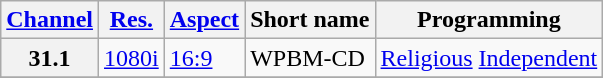<table class="wikitable">
<tr>
<th scope = "col"><a href='#'>Channel</a></th>
<th scope = "col"><a href='#'>Res.</a></th>
<th scope = "col"><a href='#'>Aspect</a></th>
<th scope = "col">Short name</th>
<th scope = "col">Programming</th>
</tr>
<tr>
<th scope = "row">31.1</th>
<td><a href='#'>1080i</a></td>
<td><a href='#'>16:9</a></td>
<td>WPBM-CD</td>
<td><a href='#'>Religious</a> <a href='#'>Independent</a></td>
</tr>
<tr>
</tr>
</table>
